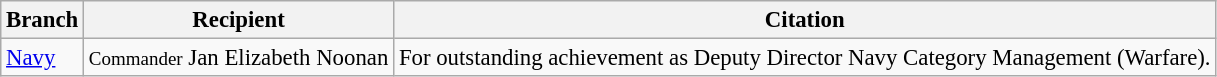<table class="wikitable" style="font-size:95%;">
<tr>
<th>Branch</th>
<th>Recipient</th>
<th>Citation</th>
</tr>
<tr>
<td rowspan="1"><a href='#'>Navy</a></td>
<td><small>Commander</small> Jan Elizabeth Noonan </td>
<td>For outstanding achievement as Deputy Director Navy Category Management (Warfare).</td>
</tr>
</table>
